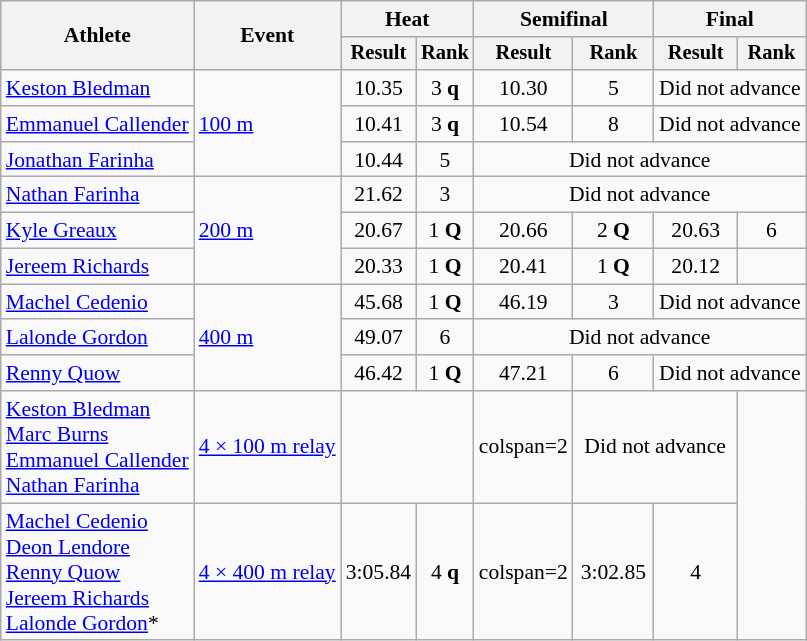<table class="wikitable" style="font-size:90%">
<tr>
<th rowspan=2>Athlete</th>
<th rowspan=2>Event</th>
<th colspan=2>Heat</th>
<th colspan=2>Semifinal</th>
<th colspan=2>Final</th>
</tr>
<tr style="font-size:95%">
<th>Result</th>
<th>Rank</th>
<th>Result</th>
<th>Rank</th>
<th>Result</th>
<th>Rank</th>
</tr>
<tr align=center>
<td align=left><a href='#'>Keston Bledman</a></td>
<td align=left rowspan=3><a href='#'>100 m</a></td>
<td>10.35</td>
<td>3 <strong>q</strong></td>
<td>10.30</td>
<td>5</td>
<td colspan=2>Did not advance</td>
</tr>
<tr align=center>
<td align=left><a href='#'>Emmanuel Callender</a></td>
<td>10.41</td>
<td>3 <strong>q</strong></td>
<td>10.54</td>
<td>8</td>
<td colspan=2>Did not advance</td>
</tr>
<tr align=center>
<td align=left><a href='#'>Jonathan Farinha</a></td>
<td>10.44</td>
<td>5</td>
<td colspan=4>Did not advance</td>
</tr>
<tr align=center>
<td align=left><a href='#'>Nathan Farinha</a></td>
<td align=left rowspan=3><a href='#'>200 m</a></td>
<td>21.62</td>
<td>3</td>
<td colspan=4>Did not advance</td>
</tr>
<tr align=center>
<td align=left><a href='#'>Kyle Greaux</a></td>
<td>20.67</td>
<td>1 <strong>Q</strong></td>
<td>20.66</td>
<td>2 <strong>Q</strong></td>
<td>20.63</td>
<td>6</td>
</tr>
<tr align=center>
<td align=left><a href='#'>Jereem Richards</a></td>
<td>20.33</td>
<td>1 <strong>Q</strong></td>
<td>20.41</td>
<td>1 <strong>Q</strong></td>
<td>20.12</td>
<td></td>
</tr>
<tr align=center>
<td align=left><a href='#'>Machel Cedenio</a></td>
<td align=left rowspan=3><a href='#'>400 m</a></td>
<td>45.68</td>
<td>1 <strong>Q</strong></td>
<td>46.19</td>
<td>3</td>
<td colspan=2>Did not advance</td>
</tr>
<tr align=center>
<td align=left><a href='#'>Lalonde Gordon</a></td>
<td>49.07</td>
<td>6</td>
<td colspan=4>Did not advance</td>
</tr>
<tr align=center>
<td align=left><a href='#'>Renny Quow</a></td>
<td>46.42</td>
<td>1 <strong>Q</strong></td>
<td>47.21</td>
<td>6</td>
<td colspan=2>Did not advance</td>
</tr>
<tr align=center>
<td align=left><a href='#'>Keston Bledman</a><br><a href='#'>Marc Burns</a><br><a href='#'>Emmanuel Callender</a><br><a href='#'>Nathan Farinha</a></td>
<td align=left><a href='#'>4 × 100 m relay</a></td>
<td colspan=2></td>
<td>colspan=2 </td>
<td colspan=2>Did not advance</td>
</tr>
<tr align=center>
<td align=left><a href='#'>Machel Cedenio</a><br><a href='#'>Deon Lendore</a><br><a href='#'>Renny Quow</a><br><a href='#'>Jereem Richards</a><br><a href='#'>Lalonde Gordon</a>*</td>
<td align=left><a href='#'>4 × 400 m relay</a></td>
<td>3:05.84</td>
<td>4 <strong>q</strong></td>
<td>colspan=2 </td>
<td>3:02.85</td>
<td>4</td>
</tr>
</table>
